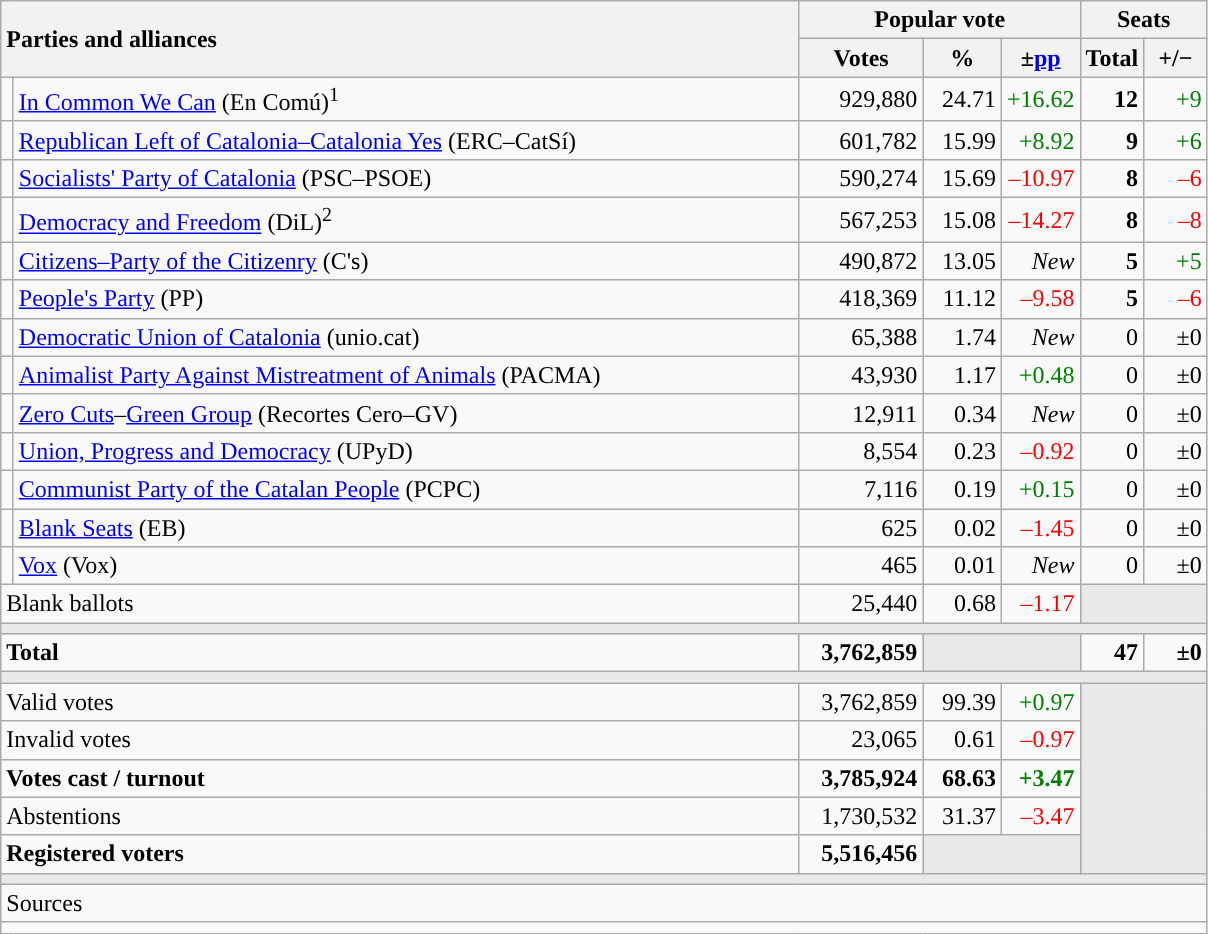<table class="wikitable" style="text-align:right;">
<tr>
<th style="text-align:left;" rowspan="2" colspan="2" width="525">Parties and alliances</th>
<th colspan="3">Popular vote</th>
<th colspan="2">Seats</th>
</tr>
<tr>
<th width="75">Votes</th>
<th width="45">%</th>
<th width="45">±<a href='#'>pp</a></th>
<th width="35">Total</th>
<th width="35">+/−</th>
</tr>
<tr>
<td width="1" style="color:inherit;background:"></td>
<td align="left"><a href='#'>In Common We Can</a> (En Comú)<sup>1</sup></td>
<td>929,880</td>
<td>24.71</td>
<td style="color:green;">+16.62</td>
<td><strong>12</strong></td>
<td style="color:green;">+9</td>
</tr>
<tr>
<td style="color:inherit;background:"></td>
<td align="left"><a href='#'>Republican Left of Catalonia–Catalonia Yes</a> (ERC–CatSí)</td>
<td>601,782</td>
<td>15.99</td>
<td style="color:green;">+8.92</td>
<td><strong>9</strong></td>
<td style="color:green;">+6</td>
</tr>
<tr>
<td style="color:inherit;background:"></td>
<td align="left"><a href='#'>Socialists' Party of Catalonia</a> (PSC–PSOE)</td>
<td>590,274</td>
<td>15.69</td>
<td style="color:red;">–10.97</td>
<td><strong>8</strong></td>
<td style="color:red;">–6</td>
</tr>
<tr>
<td style="color:inherit;background:"></td>
<td align="left"><a href='#'>Democracy and Freedom</a> (DiL)<sup>2</sup></td>
<td>567,253</td>
<td>15.08</td>
<td style="color:red;">–14.27</td>
<td><strong>8</strong></td>
<td style="color:red;">–8</td>
</tr>
<tr>
<td style="color:inherit;background:"></td>
<td align="left"><a href='#'>Citizens–Party of the Citizenry</a> (C's)</td>
<td>490,872</td>
<td>13.05</td>
<td><em>New</em></td>
<td><strong>5</strong></td>
<td style="color:green;">+5</td>
</tr>
<tr>
<td style="color:inherit;background:"></td>
<td align="left"><a href='#'>People's Party</a> (PP)</td>
<td>418,369</td>
<td>11.12</td>
<td style="color:red;">–9.58</td>
<td><strong>5</strong></td>
<td style="color:red;">–6</td>
</tr>
<tr>
<td style="color:inherit;background:"></td>
<td align="left"><a href='#'>Democratic Union of Catalonia</a> (unio.cat)</td>
<td>65,388</td>
<td>1.74</td>
<td><em>New</em></td>
<td>0</td>
<td>±0</td>
</tr>
<tr>
<td style="color:inherit;background:"></td>
<td align="left"><a href='#'>Animalist Party Against Mistreatment of Animals</a> (PACMA)</td>
<td>43,930</td>
<td>1.17</td>
<td style="color:green;">+0.48</td>
<td>0</td>
<td>±0</td>
</tr>
<tr>
<td style="color:inherit;background:"></td>
<td align="left"><a href='#'>Zero Cuts</a>–<a href='#'>Green Group</a> (Recortes Cero–GV)</td>
<td>12,911</td>
<td>0.34</td>
<td><em>New</em></td>
<td>0</td>
<td>±0</td>
</tr>
<tr>
<td style="color:inherit;background:"></td>
<td align="left"><a href='#'>Union, Progress and Democracy</a> (UPyD)</td>
<td>8,554</td>
<td>0.23</td>
<td style="color:red;">–0.92</td>
<td>0</td>
<td>±0</td>
</tr>
<tr>
<td style="color:inherit;background:"></td>
<td align="left"><a href='#'>Communist Party of the Catalan People</a> (PCPC)</td>
<td>7,116</td>
<td>0.19</td>
<td style="color:green;">+0.15</td>
<td>0</td>
<td>±0</td>
</tr>
<tr>
<td style="color:inherit;background:"></td>
<td align="left"><a href='#'>Blank Seats</a> (EB)</td>
<td>625</td>
<td>0.02</td>
<td style="color:red;">–1.45</td>
<td>0</td>
<td>±0</td>
</tr>
<tr>
<td style="color:inherit;background:"></td>
<td align="left"><a href='#'>Vox</a> (Vox)</td>
<td>465</td>
<td>0.01</td>
<td><em>New</em></td>
<td>0</td>
<td>±0</td>
</tr>
<tr>
<td align="left" colspan="2">Blank ballots</td>
<td>25,440</td>
<td>0.68</td>
<td style="color:red;">–1.17</td>
<td bgcolor="#E9E9E9" colspan="2"></td>
</tr>
<tr>
<td colspan="7" bgcolor="#E9E9E9"></td>
</tr>
<tr style="font-weight:bold;">
<td align="left" colspan="2">Total</td>
<td>3,762,859</td>
<td bgcolor="#E9E9E9" colspan="2"></td>
<td>47</td>
<td>±0</td>
</tr>
<tr>
<td colspan="7" bgcolor="#E9E9E9"></td>
</tr>
<tr>
<td align="left" colspan="2">Valid votes</td>
<td>3,762,859</td>
<td>99.39</td>
<td style="color:green;">+0.97</td>
<td bgcolor="#E9E9E9" colspan="2" rowspan="5"></td>
</tr>
<tr>
<td align="left" colspan="2">Invalid votes</td>
<td>23,065</td>
<td>0.61</td>
<td style="color:red;">–0.97</td>
</tr>
<tr style="font-weight:bold;">
<td align="left" colspan="2">Votes cast / turnout</td>
<td>3,785,924</td>
<td>68.63</td>
<td style="color:green;">+3.47</td>
</tr>
<tr>
<td align="left" colspan="2">Abstentions</td>
<td>1,730,532</td>
<td>31.37</td>
<td style="color:red;">–3.47</td>
</tr>
<tr style="font-weight:bold;">
<td align="left" colspan="2">Registered voters</td>
<td>5,516,456</td>
<td bgcolor="#E9E9E9" colspan="2"></td>
</tr>
<tr>
<td colspan="7" bgcolor="#E9E9E9"></td>
</tr>
<tr>
<td align="left" colspan="7">Sources</td>
</tr>
<tr>
<td colspan="7" style="text-align:left; max-width:790px;"></td>
</tr>
</table>
